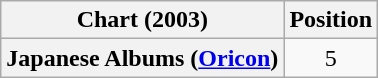<table class="wikitable plainrowheaders" style="text-align:center">
<tr>
<th scope="col">Chart (2003)</th>
<th scope="col">Position</th>
</tr>
<tr>
<th scope="row">Japanese Albums (<a href='#'>Oricon</a>)</th>
<td>5</td>
</tr>
</table>
